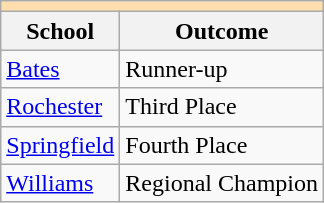<table class="wikitable" style="float:left; margin-right:1em;">
<tr>
<th colspan="3" style="background:#ffdead;"></th>
</tr>
<tr>
<th>School</th>
<th>Outcome</th>
</tr>
<tr>
<td><a href='#'>Bates</a></td>
<td>Runner-up</td>
</tr>
<tr>
<td><a href='#'>Rochester</a></td>
<td>Third Place</td>
</tr>
<tr>
<td><a href='#'>Springfield</a></td>
<td>Fourth Place</td>
</tr>
<tr>
<td><a href='#'>Williams</a></td>
<td>Regional Champion</td>
</tr>
</table>
